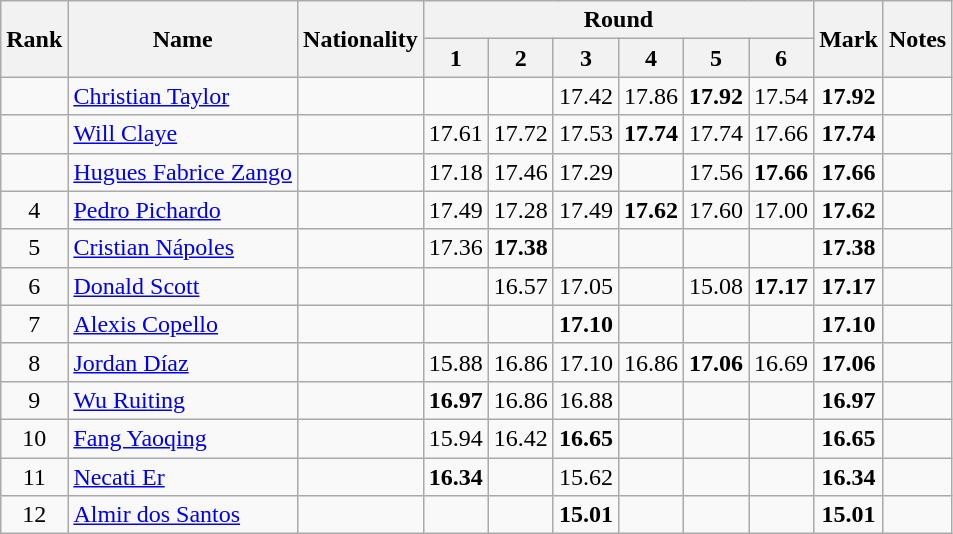<table class="wikitable sortable" style="text-align:center">
<tr>
<th rowspan=2>Rank</th>
<th rowspan=2>Name</th>
<th rowspan=2>Nationality</th>
<th colspan=6>Round</th>
<th rowspan=2>Mark</th>
<th rowspan=2>Notes</th>
</tr>
<tr>
<th>1</th>
<th>2</th>
<th>3</th>
<th>4</th>
<th>5</th>
<th>6</th>
</tr>
<tr>
<td></td>
<td align=left><a href='#'>Christian Taylor</a></td>
<td align=left></td>
<td></td>
<td></td>
<td>17.42</td>
<td>17.86</td>
<td><strong>17.92</strong></td>
<td>17.54</td>
<td><strong>17.92</strong></td>
<td></td>
</tr>
<tr>
<td></td>
<td align=left><a href='#'>Will Claye</a></td>
<td align=left></td>
<td>17.61</td>
<td>17.72</td>
<td>17.53</td>
<td><strong>17.74</strong></td>
<td>17.74</td>
<td>17.66</td>
<td><strong>17.74</strong></td>
<td></td>
</tr>
<tr>
<td></td>
<td align=left><a href='#'>Hugues Fabrice Zango</a></td>
<td align=left></td>
<td>17.18</td>
<td>17.46</td>
<td>17.29</td>
<td></td>
<td>17.56</td>
<td><strong>17.66</strong></td>
<td><strong>17.66</strong></td>
<td><strong></strong></td>
</tr>
<tr>
<td>4</td>
<td align=left><a href='#'>Pedro Pichardo</a></td>
<td align="left"></td>
<td>17.49</td>
<td>17.28</td>
<td>17.49</td>
<td><strong>17.62</strong></td>
<td>17.60</td>
<td>17.00</td>
<td><strong>17.62</strong></td>
<td></td>
</tr>
<tr>
<td>5</td>
<td align=left><a href='#'>Cristian Nápoles</a></td>
<td align=left></td>
<td>17.36</td>
<td><strong>17.38</strong></td>
<td></td>
<td></td>
<td></td>
<td></td>
<td><strong>17.38</strong></td>
<td></td>
</tr>
<tr>
<td>6</td>
<td align=left><a href='#'>Donald Scott</a></td>
<td align=left></td>
<td></td>
<td>16.57</td>
<td>17.05</td>
<td></td>
<td>15.08</td>
<td><strong>17.17</strong></td>
<td><strong>17.17</strong></td>
<td></td>
</tr>
<tr>
<td>7</td>
<td align=left><a href='#'>Alexis Copello</a></td>
<td align=left></td>
<td></td>
<td></td>
<td><strong>17.10</strong></td>
<td></td>
<td></td>
<td></td>
<td><strong>17.10</strong></td>
<td></td>
</tr>
<tr>
<td>8</td>
<td align=left><a href='#'>Jordan Díaz</a></td>
<td align=left></td>
<td>15.88</td>
<td>16.86</td>
<td>17.10</td>
<td>16.86</td>
<td><strong>17.06</strong></td>
<td>16.69</td>
<td><strong>17.06</strong></td>
<td></td>
</tr>
<tr>
<td>9</td>
<td align=left><a href='#'>Wu Ruiting</a></td>
<td align=left></td>
<td><strong>16.97</strong></td>
<td>16.86</td>
<td>16.88</td>
<td></td>
<td></td>
<td></td>
<td><strong>16.97</strong></td>
<td></td>
</tr>
<tr>
<td>10</td>
<td align=left><a href='#'>Fang Yaoqing</a></td>
<td align=left></td>
<td>15.94</td>
<td>16.42</td>
<td><strong>16.65</strong></td>
<td></td>
<td></td>
<td></td>
<td><strong>16.65</strong></td>
<td></td>
</tr>
<tr>
<td>11</td>
<td align=left><a href='#'>Necati Er</a></td>
<td align=left></td>
<td><strong>16.34</strong></td>
<td></td>
<td>15.62</td>
<td></td>
<td></td>
<td></td>
<td><strong>16.34</strong></td>
<td></td>
</tr>
<tr>
<td>12</td>
<td align=left><a href='#'>Almir dos Santos</a></td>
<td align=left></td>
<td></td>
<td></td>
<td><strong>15.01</strong></td>
<td></td>
<td></td>
<td></td>
<td><strong>15.01</strong></td>
<td></td>
</tr>
</table>
